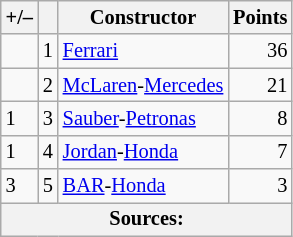<table class="wikitable" style="font-size: 85%;">
<tr>
<th scope="col">+/–</th>
<th scope="col"></th>
<th scope="col">Constructor</th>
<th scope="col">Points</th>
</tr>
<tr>
<td align="left"></td>
<td align="center">1</td>
<td> <a href='#'>Ferrari</a></td>
<td align="right">36</td>
</tr>
<tr>
<td align="left"></td>
<td align="center">2</td>
<td> <a href='#'>McLaren</a>-<a href='#'>Mercedes</a></td>
<td align="right">21</td>
</tr>
<tr>
<td align="left"> 1</td>
<td align="center">3</td>
<td> <a href='#'>Sauber</a>-<a href='#'>Petronas</a></td>
<td align="right">8</td>
</tr>
<tr>
<td align="left"> 1</td>
<td align="center">4</td>
<td> <a href='#'>Jordan</a>-<a href='#'>Honda</a></td>
<td align="right">7</td>
</tr>
<tr>
<td align="left"> 3</td>
<td align="center">5</td>
<td> <a href='#'>BAR</a>-<a href='#'>Honda</a></td>
<td align="right">3</td>
</tr>
<tr>
<th colspan=4>Sources:</th>
</tr>
</table>
